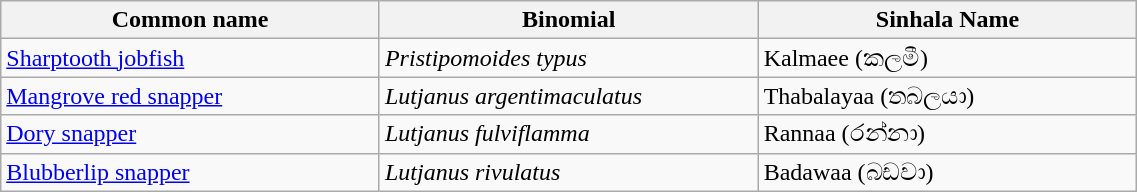<table width=60% class="wikitable">
<tr>
<th width=20%>Common name</th>
<th width=20%>Binomial</th>
<th width=20%>Sinhala Name</th>
</tr>
<tr>
<td><a href='#'>Sharptooth jobfish</a></td>
<td><em>Pristipomoides typus</em></td>
<td>Kalmaee (කලමී)</td>
</tr>
<tr>
<td><a href='#'>Mangrove red snapper</a><br></td>
<td><em>Lutjanus argentimaculatus</em></td>
<td>Thabalayaa (තබලයා)</td>
</tr>
<tr>
<td><a href='#'>Dory snapper</a><br></td>
<td><em>Lutjanus fulviflamma</em></td>
<td>Rannaa (රන්නා)</td>
</tr>
<tr>
<td><a href='#'>Blubberlip snapper</a></td>
<td><em>Lutjanus rivulatus</em></td>
<td>Badawaa (බඩවා)</td>
</tr>
</table>
